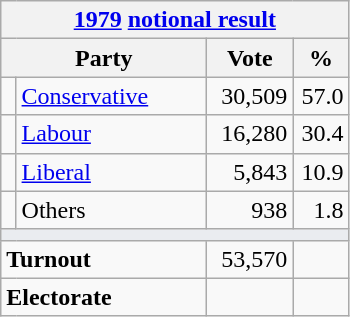<table class="wikitable">
<tr>
<th colspan="4"><a href='#'>1979</a> <a href='#'>notional result</a></th>
</tr>
<tr>
<th bgcolor="#DDDDFF" width="130px" colspan="2">Party</th>
<th bgcolor="#DDDDFF" width="50px">Vote</th>
<th bgcolor="#DDDDFF" width="30px">%</th>
</tr>
<tr>
<td></td>
<td><a href='#'>Conservative</a></td>
<td align=right>30,509</td>
<td align=right>57.0</td>
</tr>
<tr>
<td></td>
<td><a href='#'>Labour</a></td>
<td align=right>16,280</td>
<td align=right>30.4</td>
</tr>
<tr>
<td></td>
<td><a href='#'>Liberal</a></td>
<td align=right>5,843</td>
<td align=right>10.9</td>
</tr>
<tr>
<td></td>
<td>Others</td>
<td align=right>938</td>
<td align=right>1.8</td>
</tr>
<tr>
<td colspan="4" bgcolor="#EAECF0"></td>
</tr>
<tr>
<td colspan="2"><strong>Turnout</strong></td>
<td align=right>53,570</td>
<td align=right></td>
</tr>
<tr>
<td colspan="2"><strong>Electorate</strong></td>
<td align=right></td>
</tr>
</table>
